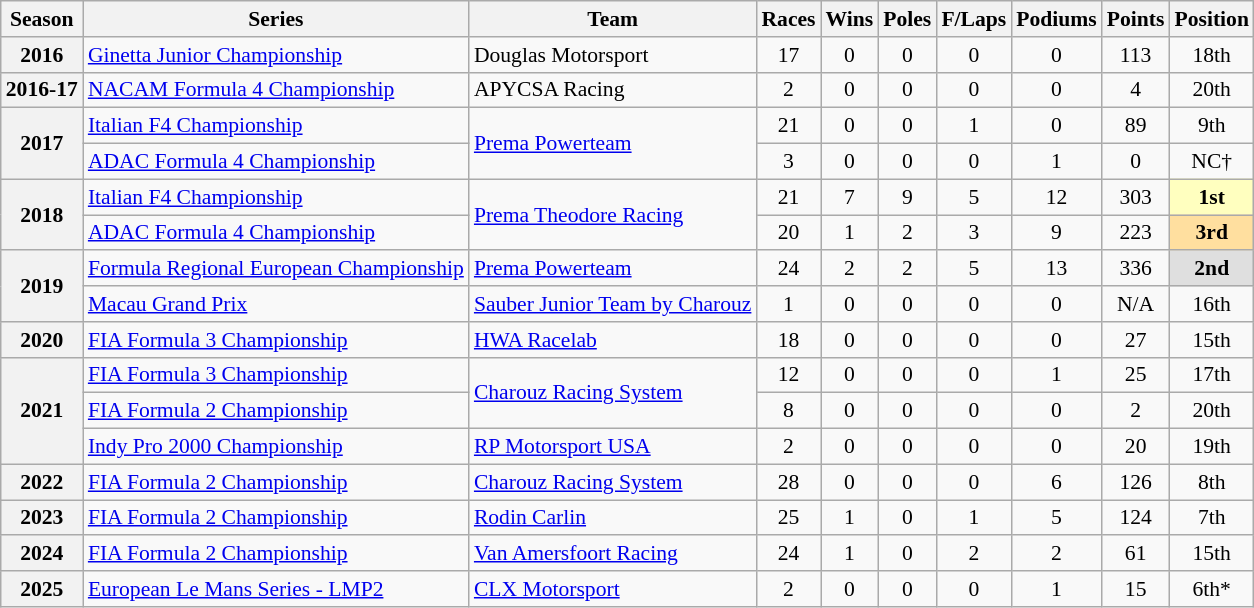<table class="wikitable" style="font-size: 90%; text-align:center">
<tr>
<th scope="col">Season</th>
<th scope="col">Series</th>
<th scope="col">Team</th>
<th scope="col">Races</th>
<th scope="col">Wins</th>
<th scope="col">Poles</th>
<th scope="col">F/Laps</th>
<th scope="col">Podiums</th>
<th scope="col">Points</th>
<th scope="col">Position</th>
</tr>
<tr>
<th scope="row">2016</th>
<td style="text-align:left;"><a href='#'>Ginetta Junior Championship</a></td>
<td style="text-align:left;">Douglas Motorsport</td>
<td>17</td>
<td>0</td>
<td>0</td>
<td>0</td>
<td>0</td>
<td>113</td>
<td>18th</td>
</tr>
<tr>
<th scope="row">2016-17</th>
<td style="text-align:left;"><a href='#'>NACAM Formula 4 Championship</a></td>
<td style="text-align:left;">APYCSA Racing</td>
<td>2</td>
<td>0</td>
<td>0</td>
<td>0</td>
<td>0</td>
<td>4</td>
<td>20th</td>
</tr>
<tr>
<th scope="row" rowspan="2">2017</th>
<td style="text-align:left;"><a href='#'>Italian F4 Championship</a></td>
<td style="text-align:left;" rowspan="2"><a href='#'>Prema Powerteam</a></td>
<td>21</td>
<td>0</td>
<td>0</td>
<td>1</td>
<td>0</td>
<td>89</td>
<td>9th</td>
</tr>
<tr>
<td style="text-align:left;"><a href='#'>ADAC Formula 4 Championship</a></td>
<td>3</td>
<td>0</td>
<td>0</td>
<td>0</td>
<td>1</td>
<td>0</td>
<td>NC†</td>
</tr>
<tr>
<th scope="row" rowspan="2">2018</th>
<td style="text-align:left;"><a href='#'>Italian F4 Championship</a></td>
<td style="text-align:left;" rowspan="2"><a href='#'>Prema Theodore Racing</a></td>
<td>21</td>
<td>7</td>
<td>9</td>
<td>5</td>
<td>12</td>
<td>303</td>
<td style="background:#FFFFBF;"><strong>1st</strong></td>
</tr>
<tr>
<td style="text-align:left;"><a href='#'>ADAC Formula 4 Championship</a></td>
<td>20</td>
<td>1</td>
<td>2</td>
<td>3</td>
<td>9</td>
<td>223</td>
<td style="background:#FFDF9F;"><strong>3rd</strong></td>
</tr>
<tr>
<th scope="row" rowspan="2">2019</th>
<td style="text-align:left;"><a href='#'>Formula Regional European Championship</a></td>
<td style="text-align:left;"><a href='#'>Prema Powerteam</a></td>
<td>24</td>
<td>2</td>
<td>2</td>
<td>5</td>
<td>13</td>
<td>336</td>
<td style="background:#DFDFDF;"><strong>2nd</strong></td>
</tr>
<tr>
<td style="text-align:left;"><a href='#'>Macau Grand Prix</a></td>
<td style="text-align:left;"><a href='#'>Sauber Junior Team by Charouz</a></td>
<td>1</td>
<td>0</td>
<td>0</td>
<td>0</td>
<td>0</td>
<td>N/A</td>
<td>16th</td>
</tr>
<tr>
<th>2020</th>
<td style="text-align:left;"><a href='#'>FIA Formula 3 Championship</a></td>
<td style="text-align:left;"><a href='#'>HWA Racelab</a></td>
<td>18</td>
<td>0</td>
<td>0</td>
<td>0</td>
<td>0</td>
<td>27</td>
<td>15th</td>
</tr>
<tr>
<th scope="row" rowspan="3">2021</th>
<td style="text-align:left;"><a href='#'>FIA Formula 3 Championship</a></td>
<td style="text-align:left;" rowspan="2"><a href='#'>Charouz Racing System</a></td>
<td>12</td>
<td>0</td>
<td>0</td>
<td>0</td>
<td>1</td>
<td>25</td>
<td>17th</td>
</tr>
<tr>
<td style="text-align:left;"><a href='#'>FIA Formula 2 Championship</a></td>
<td>8</td>
<td>0</td>
<td>0</td>
<td>0</td>
<td>0</td>
<td>2</td>
<td>20th</td>
</tr>
<tr>
<td style="text-align:left;"><a href='#'>Indy Pro 2000 Championship</a></td>
<td style="text-align:left;"><a href='#'>RP Motorsport USA</a></td>
<td>2</td>
<td>0</td>
<td>0</td>
<td>0</td>
<td>0</td>
<td>20</td>
<td>19th</td>
</tr>
<tr>
<th scope="row">2022</th>
<td style="text-align:left;"><a href='#'>FIA Formula 2 Championship</a></td>
<td style="text-align:left;"><a href='#'>Charouz Racing System</a></td>
<td>28</td>
<td>0</td>
<td>0</td>
<td>0</td>
<td>6</td>
<td>126</td>
<td>8th</td>
</tr>
<tr>
<th scope="row">2023</th>
<td style="text-align:left;"><a href='#'>FIA Formula 2 Championship</a></td>
<td style="text-align:left;"><a href='#'>Rodin Carlin</a></td>
<td>25</td>
<td>1</td>
<td>0</td>
<td>1</td>
<td>5</td>
<td>124</td>
<td>7th</td>
</tr>
<tr>
<th scope="row">2024</th>
<td style="text-align:left;"><a href='#'>FIA Formula 2 Championship</a></td>
<td style="text-align:left;"><a href='#'>Van Amersfoort Racing</a></td>
<td>24</td>
<td>1</td>
<td>0</td>
<td>2</td>
<td>2</td>
<td>61</td>
<td>15th</td>
</tr>
<tr>
<th>2025</th>
<td align=left><a href='#'>European Le Mans Series - LMP2</a></td>
<td align=left><a href='#'>CLX Motorsport</a></td>
<td>2</td>
<td>0</td>
<td>0</td>
<td>0</td>
<td>1</td>
<td>15</td>
<td>6th*</td>
</tr>
</table>
